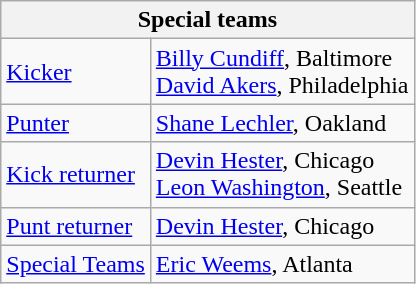<table class="wikitable">
<tr>
<th colspan="6">Special teams</th>
</tr>
<tr>
<td><a href='#'>Kicker</a></td>
<td><a href='#'>Billy Cundiff</a>, Baltimore<br><a href='#'>David Akers</a>, Philadelphia</td>
</tr>
<tr>
<td><a href='#'>Punter</a></td>
<td><a href='#'>Shane Lechler</a>, Oakland</td>
</tr>
<tr>
<td><a href='#'>Kick returner</a></td>
<td><a href='#'>Devin Hester</a>, Chicago<br><a href='#'>Leon Washington</a>, Seattle</td>
</tr>
<tr>
<td><a href='#'>Punt returner</a></td>
<td><a href='#'>Devin Hester</a>, Chicago</td>
</tr>
<tr>
<td><a href='#'>Special Teams</a></td>
<td><a href='#'>Eric Weems</a>, Atlanta</td>
</tr>
</table>
